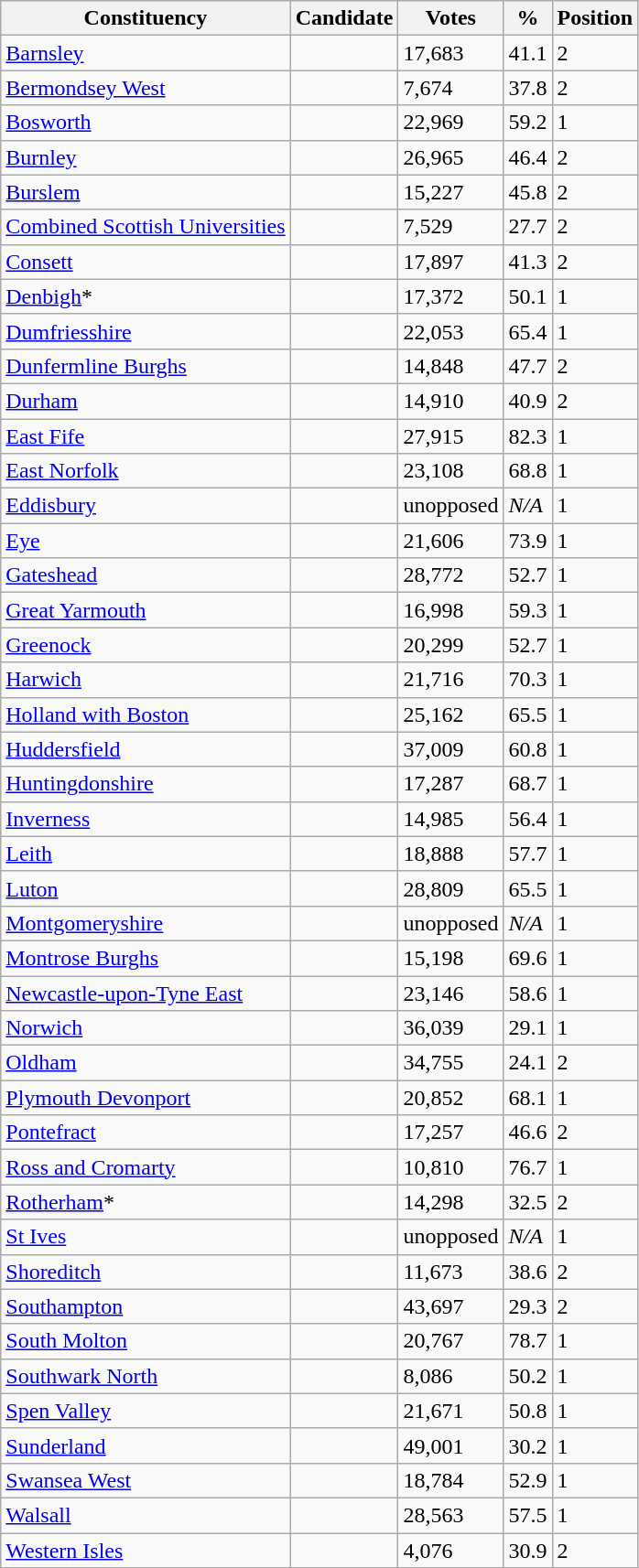<table class="wikitable sortable">
<tr>
<th>Constituency</th>
<th>Candidate</th>
<th>Votes</th>
<th>%</th>
<th>Position</th>
</tr>
<tr>
<td><a href='#'>Barnsley</a></td>
<td></td>
<td>17,683</td>
<td>41.1</td>
<td>2</td>
</tr>
<tr>
<td><a href='#'>Bermondsey West</a></td>
<td></td>
<td>7,674</td>
<td>37.8</td>
<td>2</td>
</tr>
<tr>
<td><a href='#'>Bosworth</a></td>
<td></td>
<td>22,969</td>
<td>59.2</td>
<td>1</td>
</tr>
<tr>
<td><a href='#'>Burnley</a></td>
<td></td>
<td>26,965</td>
<td>46.4</td>
<td>2</td>
</tr>
<tr>
<td><a href='#'>Burslem</a></td>
<td></td>
<td>15,227</td>
<td>45.8</td>
<td>2</td>
</tr>
<tr>
<td><a href='#'>Combined Scottish Universities</a></td>
<td></td>
<td>7,529</td>
<td>27.7</td>
<td>2</td>
</tr>
<tr>
<td><a href='#'>Consett</a></td>
<td></td>
<td>17,897</td>
<td>41.3</td>
<td>2</td>
</tr>
<tr>
<td><a href='#'>Denbigh</a>*</td>
<td></td>
<td>17,372</td>
<td>50.1</td>
<td>1</td>
</tr>
<tr>
<td><a href='#'>Dumfriesshire</a></td>
<td></td>
<td>22,053</td>
<td>65.4</td>
<td>1</td>
</tr>
<tr>
<td><a href='#'>Dunfermline Burghs</a></td>
<td></td>
<td>14,848</td>
<td>47.7</td>
<td>2</td>
</tr>
<tr>
<td><a href='#'>Durham</a></td>
<td></td>
<td>14,910</td>
<td>40.9</td>
<td>2</td>
</tr>
<tr>
<td><a href='#'>East Fife</a></td>
<td></td>
<td>27,915</td>
<td>82.3</td>
<td>1</td>
</tr>
<tr>
<td><a href='#'>East Norfolk</a></td>
<td></td>
<td>23,108</td>
<td>68.8</td>
<td>1</td>
</tr>
<tr>
<td><a href='#'>Eddisbury</a></td>
<td></td>
<td>unopposed</td>
<td><em>N/A</em></td>
<td>1</td>
</tr>
<tr>
<td><a href='#'>Eye</a></td>
<td></td>
<td>21,606</td>
<td>73.9</td>
<td>1</td>
</tr>
<tr>
<td><a href='#'>Gateshead</a></td>
<td></td>
<td>28,772</td>
<td>52.7</td>
<td>1</td>
</tr>
<tr>
<td><a href='#'>Great Yarmouth</a></td>
<td></td>
<td>16,998</td>
<td>59.3</td>
<td>1</td>
</tr>
<tr>
<td><a href='#'>Greenock</a></td>
<td></td>
<td>20,299</td>
<td>52.7</td>
<td>1</td>
</tr>
<tr>
<td><a href='#'>Harwich</a></td>
<td></td>
<td>21,716</td>
<td>70.3</td>
<td>1</td>
</tr>
<tr>
<td><a href='#'>Holland with Boston</a></td>
<td></td>
<td>25,162</td>
<td>65.5</td>
<td>1</td>
</tr>
<tr>
<td><a href='#'>Huddersfield</a></td>
<td></td>
<td>37,009</td>
<td>60.8</td>
<td>1</td>
</tr>
<tr>
<td><a href='#'>Huntingdonshire</a></td>
<td></td>
<td>17,287</td>
<td>68.7</td>
<td>1</td>
</tr>
<tr>
<td><a href='#'>Inverness</a></td>
<td></td>
<td>14,985</td>
<td>56.4</td>
<td>1</td>
</tr>
<tr>
<td><a href='#'>Leith</a></td>
<td></td>
<td>18,888</td>
<td>57.7</td>
<td>1</td>
</tr>
<tr>
<td><a href='#'>Luton</a></td>
<td></td>
<td>28,809</td>
<td>65.5</td>
<td>1</td>
</tr>
<tr>
<td><a href='#'>Montgomeryshire</a></td>
<td></td>
<td>unopposed</td>
<td><em>N/A</em></td>
<td>1</td>
</tr>
<tr>
<td><a href='#'>Montrose Burghs</a></td>
<td></td>
<td>15,198</td>
<td>69.6</td>
<td>1</td>
</tr>
<tr>
<td><a href='#'>Newcastle-upon-Tyne East</a></td>
<td></td>
<td>23,146</td>
<td>58.6</td>
<td>1</td>
</tr>
<tr>
<td><a href='#'>Norwich</a></td>
<td></td>
<td>36,039</td>
<td>29.1</td>
<td>1</td>
</tr>
<tr>
<td><a href='#'>Oldham</a></td>
<td></td>
<td>34,755</td>
<td>24.1</td>
<td>2</td>
</tr>
<tr>
<td><a href='#'>Plymouth Devonport</a></td>
<td></td>
<td>20,852</td>
<td>68.1</td>
<td>1</td>
</tr>
<tr>
<td><a href='#'>Pontefract</a></td>
<td></td>
<td>17,257</td>
<td>46.6</td>
<td>2</td>
</tr>
<tr>
<td><a href='#'>Ross and Cromarty</a></td>
<td></td>
<td>10,810</td>
<td>76.7</td>
<td>1</td>
</tr>
<tr>
<td><a href='#'>Rotherham</a>*</td>
<td></td>
<td>14,298</td>
<td>32.5</td>
<td>2</td>
</tr>
<tr>
<td><a href='#'>St Ives</a></td>
<td></td>
<td>unopposed</td>
<td><em>N/A</em></td>
<td>1</td>
</tr>
<tr>
<td><a href='#'>Shoreditch</a></td>
<td></td>
<td>11,673</td>
<td>38.6</td>
<td>2</td>
</tr>
<tr>
<td><a href='#'>Southampton</a></td>
<td></td>
<td>43,697</td>
<td>29.3</td>
<td>2</td>
</tr>
<tr>
<td><a href='#'>South Molton</a></td>
<td></td>
<td>20,767</td>
<td>78.7</td>
<td>1</td>
</tr>
<tr>
<td><a href='#'>Southwark North</a></td>
<td></td>
<td>8,086</td>
<td>50.2</td>
<td>1</td>
</tr>
<tr>
<td><a href='#'>Spen Valley</a></td>
<td></td>
<td>21,671</td>
<td>50.8</td>
<td>1</td>
</tr>
<tr>
<td><a href='#'>Sunderland</a></td>
<td></td>
<td>49,001</td>
<td>30.2</td>
<td>1</td>
</tr>
<tr>
<td><a href='#'>Swansea West</a></td>
<td></td>
<td>18,784</td>
<td>52.9</td>
<td>1</td>
</tr>
<tr>
<td><a href='#'>Walsall</a></td>
<td></td>
<td>28,563</td>
<td>57.5</td>
<td>1</td>
</tr>
<tr>
<td><a href='#'>Western Isles</a></td>
<td></td>
<td>4,076</td>
<td>30.9</td>
<td>2</td>
</tr>
</table>
